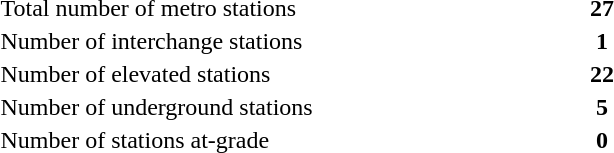<table class="₠wikitable" width="35%">
<tr>
<td>Total number of metro stations</td>
<td width="5%" align="center"><strong>27</strong></td>
</tr>
<tr>
<td width="25%">Number of interchange stations</td>
<td width="5%" align="center"><strong>1</strong></td>
</tr>
<tr>
<td width="25%">Number of elevated stations</td>
<td width="5%" align="center"><strong>22</strong></td>
</tr>
<tr>
<td width="25%">Number of underground stations</td>
<td width="5%" align="center"><strong>5</strong></td>
</tr>
<tr>
<td width="25%">Number of stations at-grade</td>
<td width="5%" align="center"><strong>0</strong></td>
</tr>
</table>
